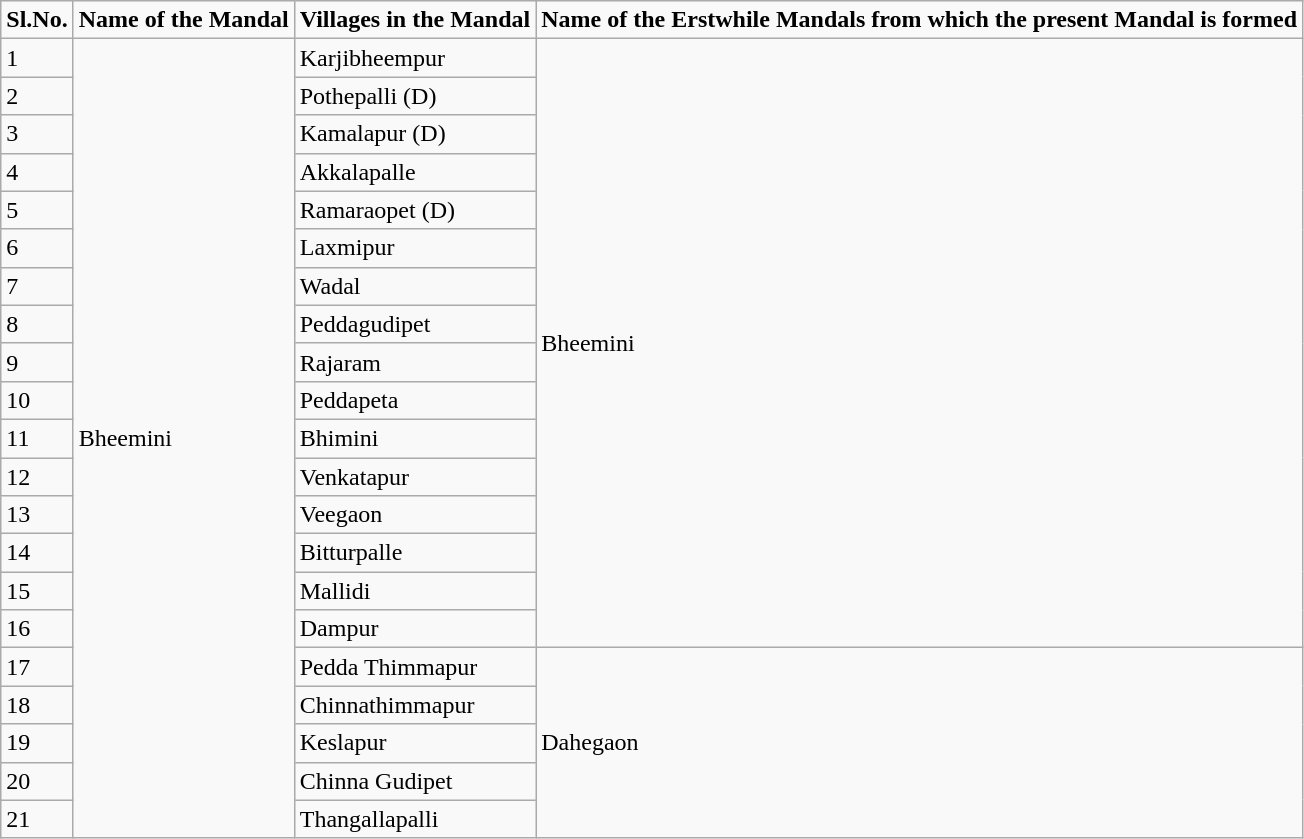<table class="wikitable">
<tr>
<td><strong>  Sl.No.</strong></td>
<td><strong>    Name of the Mandal</strong></td>
<td><strong>      Villages in the Mandal</strong></td>
<td><strong>  Name of the Erstwhile Mandals from which the present Mandal is formed</strong></td>
</tr>
<tr>
<td>1</td>
<td rowspan="21">Bheemini</td>
<td>Karjibheempur</td>
<td rowspan="16">Bheemini</td>
</tr>
<tr>
<td>2</td>
<td>Pothepalli (D)</td>
</tr>
<tr>
<td>3</td>
<td>Kamalapur (D)</td>
</tr>
<tr>
<td>4</td>
<td>Akkalapalle</td>
</tr>
<tr>
<td>5</td>
<td>Ramaraopet (D)</td>
</tr>
<tr>
<td>6</td>
<td>Laxmipur</td>
</tr>
<tr>
<td>7</td>
<td>Wadal</td>
</tr>
<tr>
<td>8</td>
<td>Peddagudipet</td>
</tr>
<tr>
<td>9</td>
<td>Rajaram</td>
</tr>
<tr>
<td>10</td>
<td>Peddapeta</td>
</tr>
<tr>
<td>11</td>
<td>Bhimini</td>
</tr>
<tr>
<td>12</td>
<td>Venkatapur</td>
</tr>
<tr>
<td>13</td>
<td>Veegaon</td>
</tr>
<tr>
<td>14</td>
<td>Bitturpalle</td>
</tr>
<tr>
<td>15</td>
<td>Mallidi</td>
</tr>
<tr>
<td>16</td>
<td>Dampur</td>
</tr>
<tr>
<td>17</td>
<td>Pedda Thimmapur</td>
<td rowspan="5">Dahegaon</td>
</tr>
<tr>
<td>18</td>
<td>Chinnathimmapur</td>
</tr>
<tr>
<td>19</td>
<td>Keslapur</td>
</tr>
<tr>
<td>20</td>
<td>Chinna Gudipet</td>
</tr>
<tr>
<td>21</td>
<td>Thangallapalli</td>
</tr>
</table>
